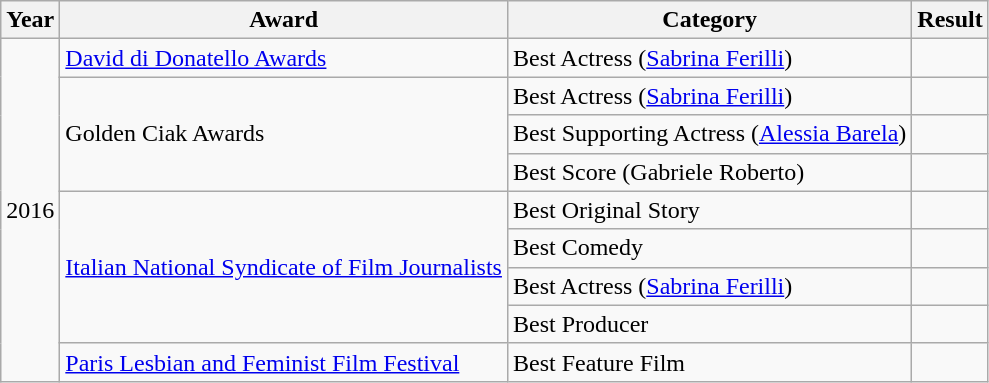<table class="wikitable">
<tr>
<th>Year</th>
<th>Award</th>
<th>Category</th>
<th>Result</th>
</tr>
<tr>
<td rowspan="9">2016</td>
<td><a href='#'>David di Donatello Awards</a></td>
<td>Best Actress (<a href='#'>Sabrina Ferilli</a>)</td>
<td></td>
</tr>
<tr>
<td rowspan="3">Golden Ciak Awards</td>
<td>Best Actress (<a href='#'>Sabrina Ferilli</a>)</td>
<td></td>
</tr>
<tr>
<td>Best Supporting Actress (<a href='#'>Alessia Barela</a>)</td>
<td></td>
</tr>
<tr>
<td>Best Score (Gabriele Roberto)</td>
<td></td>
</tr>
<tr>
<td rowspan="4"><a href='#'>Italian National Syndicate of Film Journalists</a></td>
<td>Best Original Story</td>
<td></td>
</tr>
<tr>
<td>Best Comedy</td>
<td></td>
</tr>
<tr>
<td>Best Actress (<a href='#'>Sabrina Ferilli</a>)</td>
<td></td>
</tr>
<tr>
<td>Best Producer</td>
<td></td>
</tr>
<tr>
<td><a href='#'>Paris Lesbian and Feminist Film Festival</a></td>
<td>Best Feature Film</td>
<td></td>
</tr>
</table>
